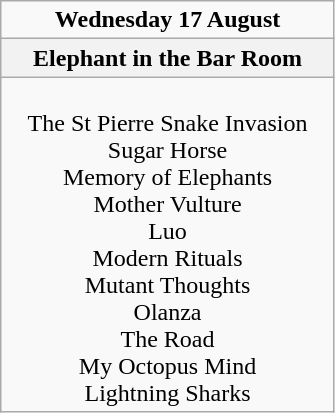<table class="wikitable">
<tr>
<td colspan="1" style="text-align:center;"><strong>Wednesday 17 August</strong></td>
</tr>
<tr>
<th>Elephant in the Bar Room</th>
</tr>
<tr>
<td style="text-align:center; vertical-align:top; width:215px;"><br>The St Pierre Snake Invasion<br>
Sugar Horse<br>
Memory of Elephants<br>
Mother Vulture<br>
Luo<br>
Modern Rituals<br>
Mutant Thoughts<br>
Olanza<br>
The Road<br>
My Octopus Mind<br>
Lightning Sharks</td>
</tr>
</table>
